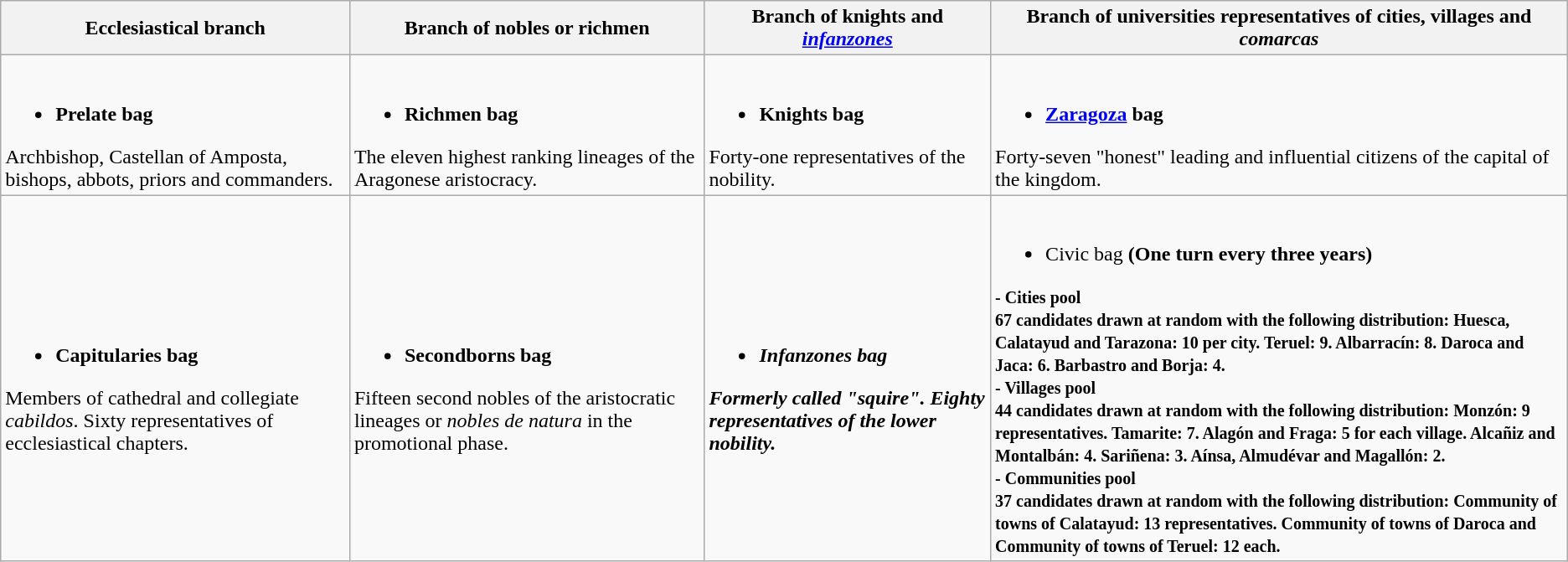<table class="wikitable">
<tr>
<th>Ecclesiastical branch</th>
<th>Branch of nobles or richmen</th>
<th>Branch of knights and <a href='#'><em>infanzones</em></a></th>
<th>Branch of universities representatives of cities, villages and <em>comarcas</em></th>
</tr>
<tr>
<td><br><ul><li><strong>Prelate bag</strong></li></ul>Archbishop, Castellan of Amposta, bishops, abbots, priors and commanders.</td>
<td><br><ul><li><strong>Richmen bag</strong></li></ul>The eleven highest ranking lineages of the Aragonese aristocracy.</td>
<td><br><ul><li><strong>Knights bag</strong></li></ul>Forty-one representatives of the nobility.</td>
<td><br><ul><li><strong><a href='#'>Zaragoza</a> bag</strong></li></ul>Forty-seven "honest" leading and influential citizens of the capital of the kingdom.</td>
</tr>
<tr>
<td><br><ul><li><strong>Capitularies bag</strong></li></ul>Members of cathedral and collegiate <em>cabildos</em>. Sixty representatives of ecclesiastical chapters.</td>
<td><br><ul><li><strong>Secondborns bag</strong></li></ul>Fifteen second nobles of the aristocratic lineages or <em>nobles de natura</em> in the promotional phase.</td>
<td><br><ul><li><strong><em>Infanzones<em> bag<strong></li></ul>Formerly called "squire". Eighty representatives of the lower nobility.</td>
<td><br><ul><li></strong>Civic bag<strong> (One turn every three years)</li></ul><small>- Cities pool</small><br><small>67 candidates drawn at random with the following distribution: Huesca, Calatayud and Tarazona: 10 per city. Teruel: 9. Albarracín: 8. Daroca and Jaca: 6. Barbastro and Borja: 4.</small><br><small>- Villages pool</small><br><small>44 candidates drawn at random with the following distribution: Monzón: 9 representatives. Tamarite: 7. Alagón and Fraga: 5 for each village. Alcañiz and Montalbán: 4. Sariñena: 3. Aínsa, Almudévar and Magallón: 2.</small><br><small>- Communities pool</small><br><small>37 candidates drawn at random with the following distribution: Community of towns of Calatayud: 13 representatives. Community of towns of Daroca and Community of towns of Teruel: 12 each.</small></td>
</tr>
</table>
